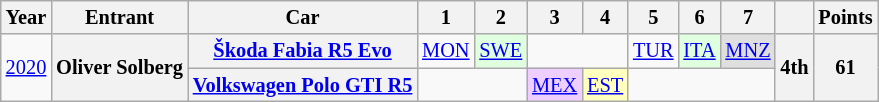<table class="wikitable" style="text-align:center; font-size:85%">
<tr>
<th>Year</th>
<th>Entrant</th>
<th>Car</th>
<th>1</th>
<th>2</th>
<th>3</th>
<th>4</th>
<th>5</th>
<th>6</th>
<th>7</th>
<th></th>
<th>Points</th>
</tr>
<tr>
<td rowspan="2"><a href='#'>2020</a></td>
<th rowspan="2" nowrap>Oliver Solberg</th>
<th nowrap><a href='#'>Škoda Fabia R5 Evo</a></th>
<td><a href='#'>MON</a></td>
<td style="background:#DFFFDF;"><a href='#'>SWE</a><br></td>
<td colspan=2></td>
<td><a href='#'>TUR</a></td>
<td style="background:#DFFFDF;"><a href='#'>ITA</a><br></td>
<td style="background:#DFDFDF;"><a href='#'>MNZ</a><br></td>
<th rowspan="2">4th</th>
<th rowspan="2">61</th>
</tr>
<tr>
<th nowrap><a href='#'>Volkswagen Polo GTI R5</a></th>
<td colspan=2></td>
<td style="background:#efcfff"><a href='#'>MEX</a><br></td>
<td style="background:#ffffbf"><a href='#'>EST</a><br></td>
<td colspan=3></td>
</tr>
</table>
